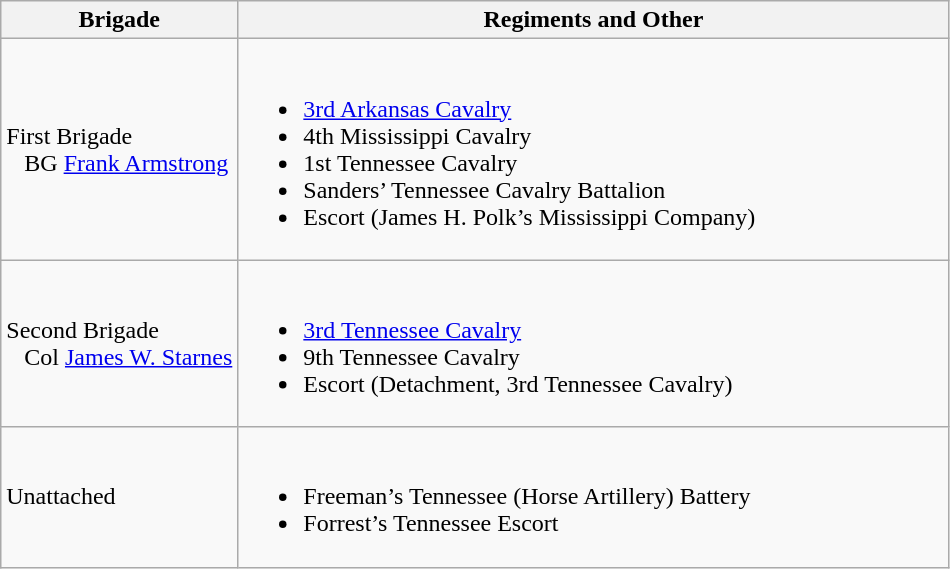<table class="wikitable">
<tr>
<th width=25%>Brigade</th>
<th>Regiments and Other</th>
</tr>
<tr>
<td>First Brigade<br>  
BG <a href='#'>Frank Armstrong</a></td>
<td><br><ul><li><a href='#'>3rd Arkansas Cavalry</a></li><li>4th Mississippi Cavalry</li><li>1st Tennessee Cavalry</li><li>Sanders’ Tennessee Cavalry Battalion</li><li>Escort (James H. Polk’s Mississippi Company)</li></ul></td>
</tr>
<tr>
<td>Second Brigade<br>  
Col <a href='#'>James W. Starnes</a></td>
<td><br><ul><li><a href='#'>3rd Tennessee Cavalry</a></li><li>9th Tennessee Cavalry</li><li>Escort (Detachment, 3rd Tennessee Cavalry)</li></ul></td>
</tr>
<tr>
<td>Unattached</td>
<td><br><ul><li>Freeman’s Tennessee (Horse Artillery) Battery</li><li>Forrest’s Tennessee Escort</li></ul></td>
</tr>
</table>
